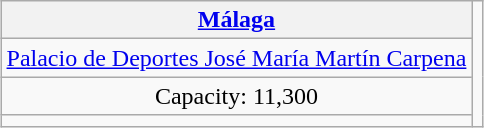<table class="wikitable" style="text-align:center;margin:1em auto;">
<tr>
<th><a href='#'>Málaga</a></th>
<td rowspan=4></td>
</tr>
<tr>
<td><a href='#'>Palacio de Deportes José María Martín Carpena</a></td>
</tr>
<tr>
<td>Capacity: 11,300</td>
</tr>
<tr>
<td></td>
</tr>
</table>
